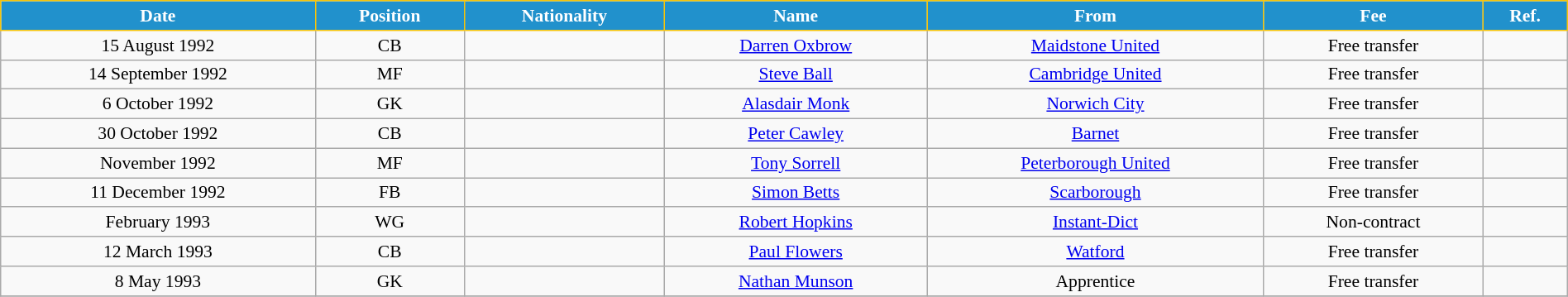<table class="wikitable" style="text-align:center; font-size:90%; width:100%;">
<tr>
<th style="background:#2191CC; color:white; border:1px solid #F7C408; text-align:center;">Date</th>
<th style="background:#2191CC; color:white; border:1px solid #F7C408; text-align:center;">Position</th>
<th style="background:#2191CC; color:white; border:1px solid #F7C408; text-align:center;">Nationality</th>
<th style="background:#2191CC; color:white; border:1px solid #F7C408; text-align:center;">Name</th>
<th style="background:#2191CC; color:white; border:1px solid #F7C408; text-align:center;">From</th>
<th style="background:#2191CC; color:white; border:1px solid #F7C408; text-align:center;">Fee</th>
<th style="background:#2191CC; color:white; border:1px solid #F7C408; text-align:center;">Ref.</th>
</tr>
<tr>
<td>15 August 1992</td>
<td>CB</td>
<td></td>
<td><a href='#'>Darren Oxbrow</a></td>
<td> <a href='#'>Maidstone United</a></td>
<td>Free transfer</td>
<td></td>
</tr>
<tr>
<td>14 September 1992</td>
<td>MF</td>
<td></td>
<td><a href='#'>Steve Ball</a></td>
<td> <a href='#'>Cambridge United</a></td>
<td>Free transfer</td>
<td></td>
</tr>
<tr>
<td>6 October 1992</td>
<td>GK</td>
<td></td>
<td><a href='#'>Alasdair Monk</a></td>
<td> <a href='#'>Norwich City</a></td>
<td>Free transfer</td>
<td></td>
</tr>
<tr>
<td>30 October 1992</td>
<td>CB</td>
<td></td>
<td><a href='#'>Peter Cawley</a></td>
<td> <a href='#'>Barnet</a></td>
<td>Free transfer</td>
<td></td>
</tr>
<tr>
<td>November 1992</td>
<td>MF</td>
<td></td>
<td><a href='#'>Tony Sorrell</a></td>
<td> <a href='#'>Peterborough United</a></td>
<td>Free transfer</td>
<td></td>
</tr>
<tr>
<td>11 December 1992</td>
<td>FB</td>
<td></td>
<td><a href='#'>Simon Betts</a></td>
<td> <a href='#'>Scarborough</a></td>
<td>Free transfer</td>
<td></td>
</tr>
<tr>
<td>February 1993</td>
<td>WG</td>
<td></td>
<td><a href='#'>Robert Hopkins</a></td>
<td> <a href='#'>Instant-Dict</a></td>
<td>Non-contract</td>
<td></td>
</tr>
<tr>
<td>12 March 1993</td>
<td>CB</td>
<td></td>
<td><a href='#'>Paul Flowers</a></td>
<td> <a href='#'>Watford</a></td>
<td>Free transfer</td>
<td></td>
</tr>
<tr>
<td>8 May 1993</td>
<td>GK</td>
<td></td>
<td><a href='#'>Nathan Munson</a></td>
<td>Apprentice</td>
<td>Free transfer</td>
<td></td>
</tr>
<tr>
</tr>
</table>
